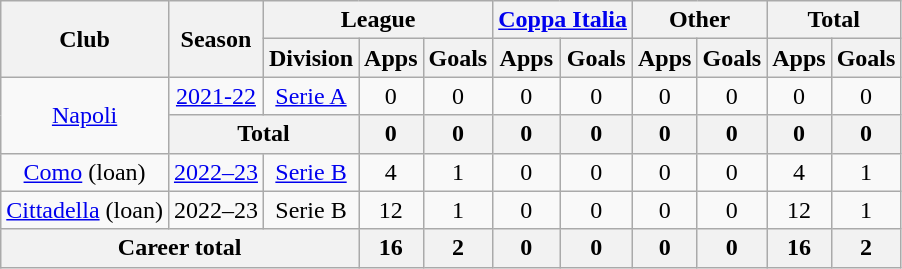<table class="wikitable" style="text-align: center;">
<tr>
<th rowspan="2">Club</th>
<th rowspan="2">Season</th>
<th colspan="3">League</th>
<th colspan="2"><a href='#'>Coppa Italia</a></th>
<th colspan="2">Other</th>
<th colspan="2">Total</th>
</tr>
<tr>
<th>Division</th>
<th>Apps</th>
<th>Goals</th>
<th>Apps</th>
<th>Goals</th>
<th>Apps</th>
<th>Goals</th>
<th>Apps</th>
<th>Goals</th>
</tr>
<tr>
<td rowspan="2"><a href='#'>Napoli</a></td>
<td><a href='#'>2021-22</a></td>
<td><a href='#'>Serie A</a></td>
<td>0</td>
<td>0</td>
<td>0</td>
<td>0</td>
<td>0</td>
<td>0</td>
<td>0</td>
<td>0</td>
</tr>
<tr>
<th colspan="2">Total</th>
<th>0</th>
<th>0</th>
<th>0</th>
<th>0</th>
<th>0</th>
<th>0</th>
<th>0</th>
<th>0</th>
</tr>
<tr>
<td><a href='#'>Como</a> (loan)</td>
<td><a href='#'>2022–23</a></td>
<td><a href='#'>Serie B</a></td>
<td>4</td>
<td>1</td>
<td>0</td>
<td>0</td>
<td>0</td>
<td>0</td>
<td>4</td>
<td>1</td>
</tr>
<tr>
<td><a href='#'>Cittadella</a> (loan)</td>
<td>2022–23</td>
<td>Serie B</td>
<td>12</td>
<td>1</td>
<td>0</td>
<td>0</td>
<td>0</td>
<td>0</td>
<td>12</td>
<td>1</td>
</tr>
<tr>
<th colspan="3">Career total</th>
<th>16</th>
<th>2</th>
<th>0</th>
<th>0</th>
<th>0</th>
<th>0</th>
<th>16</th>
<th>2</th>
</tr>
</table>
